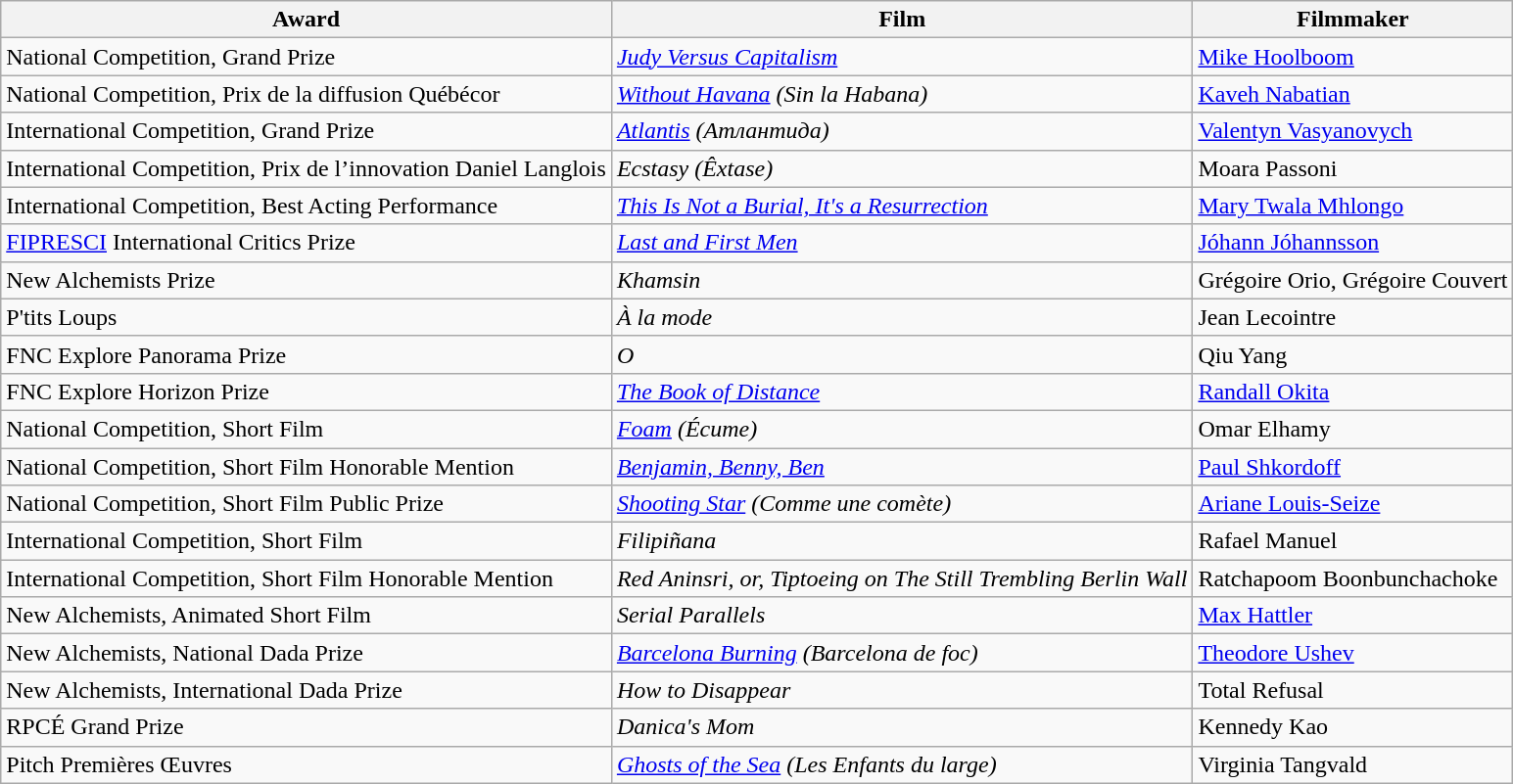<table class="wikitable">
<tr>
<th>Award</th>
<th>Film</th>
<th>Filmmaker</th>
</tr>
<tr>
<td>National Competition, Grand Prize</td>
<td><em><a href='#'>Judy Versus Capitalism</a></em></td>
<td><a href='#'>Mike Hoolboom</a></td>
</tr>
<tr>
<td>National Competition, Prix de la diffusion Québécor</td>
<td><em><a href='#'>Without Havana</a> (Sin la Habana)</em></td>
<td><a href='#'>Kaveh Nabatian</a></td>
</tr>
<tr>
<td>International Competition, Grand Prize</td>
<td><em><a href='#'>Atlantis</a> (Атлантида)</em></td>
<td><a href='#'>Valentyn Vasyanovych</a></td>
</tr>
<tr>
<td>International Competition, Prix de l’innovation Daniel Langlois</td>
<td><em>Ecstasy (Êxtase)</em></td>
<td>Moara Passoni</td>
</tr>
<tr>
<td>International Competition, Best Acting Performance</td>
<td><em><a href='#'>This Is Not a Burial, It's a Resurrection</a></em></td>
<td><a href='#'>Mary Twala Mhlongo</a></td>
</tr>
<tr>
<td><a href='#'>FIPRESCI</a> International Critics Prize</td>
<td><em><a href='#'>Last and First Men</a></em></td>
<td><a href='#'>Jóhann Jóhannsson</a></td>
</tr>
<tr>
<td>New Alchemists Prize</td>
<td><em>Khamsin</em></td>
<td>Grégoire Orio, Grégoire Couvert</td>
</tr>
<tr>
<td>P'tits Loups</td>
<td><em>À la mode</em></td>
<td>Jean Lecointre</td>
</tr>
<tr>
<td>FNC Explore Panorama Prize</td>
<td><em>O</em></td>
<td>Qiu Yang</td>
</tr>
<tr>
<td>FNC Explore Horizon Prize</td>
<td><em><a href='#'>The Book of Distance</a></em></td>
<td><a href='#'>Randall Okita</a></td>
</tr>
<tr>
<td>National Competition, Short Film</td>
<td><em><a href='#'>Foam</a> (Écume)</em></td>
<td>Omar Elhamy</td>
</tr>
<tr>
<td>National Competition, Short Film Honorable Mention</td>
<td><em><a href='#'>Benjamin, Benny, Ben</a></em></td>
<td><a href='#'>Paul Shkordoff</a></td>
</tr>
<tr>
<td>National Competition, Short Film Public Prize</td>
<td><em><a href='#'>Shooting Star</a> (Comme une comète)</em></td>
<td><a href='#'>Ariane Louis-Seize</a></td>
</tr>
<tr>
<td>International Competition, Short Film</td>
<td><em>Filipiñana</em></td>
<td>Rafael Manuel</td>
</tr>
<tr>
<td>International Competition, Short Film Honorable Mention</td>
<td><em>Red Aninsri, or, Tiptoeing on The Still Trembling Berlin Wall</em></td>
<td>Ratchapoom Boonbunchachoke</td>
</tr>
<tr>
<td>New Alchemists, Animated Short Film</td>
<td><em>Serial Parallels</em></td>
<td><a href='#'>Max Hattler</a></td>
</tr>
<tr>
<td>New Alchemists, National Dada Prize</td>
<td><em><a href='#'>Barcelona Burning</a> (Barcelona de foc)</em></td>
<td><a href='#'>Theodore Ushev</a></td>
</tr>
<tr>
<td>New Alchemists, International Dada Prize</td>
<td><em>How to Disappear</em></td>
<td>Total Refusal</td>
</tr>
<tr>
<td>RPCÉ Grand Prize</td>
<td><em>Danica's Mom</em></td>
<td>Kennedy Kao</td>
</tr>
<tr>
<td>Pitch Premières Œuvres</td>
<td><em><a href='#'>Ghosts of the Sea</a> (Les Enfants du large)</em></td>
<td>Virginia Tangvald</td>
</tr>
</table>
